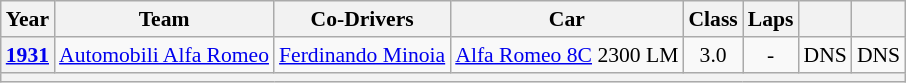<table class="wikitable" style="text-align:center; font-size:90%">
<tr>
<th>Year</th>
<th>Team</th>
<th>Co-Drivers</th>
<th>Car</th>
<th>Class</th>
<th>Laps</th>
<th></th>
<th></th>
</tr>
<tr>
<th><a href='#'>1931</a></th>
<td align="left"> <a href='#'>Automobili Alfa Romeo</a></td>
<td align="left"> <a href='#'>Ferdinando Minoia</a></td>
<td align="left"><a href='#'>Alfa Romeo 8C</a> 2300 LM</td>
<td>3.0</td>
<td>-</td>
<td>DNS</td>
<td>DNS</td>
</tr>
<tr>
<th colspan="8"></th>
</tr>
</table>
